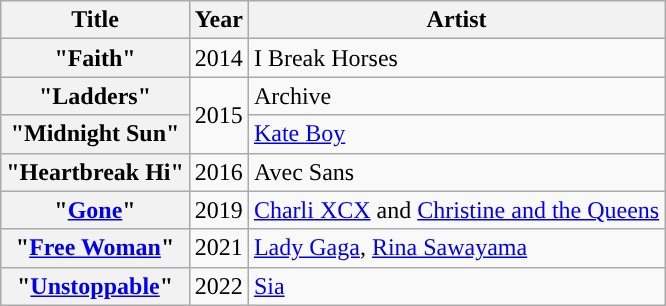<table class="wikitable">
<tr>
<th>Title</th>
<th>Year</th>
<th>Artist</th>
</tr>
<tr>
<th scope="row">"Faith"</th>
<td>2014</td>
<td>I Break Horses</td>
</tr>
<tr>
<th scope="row">"Ladders"</th>
<td rowspan="2">2015</td>
<td>Archive</td>
</tr>
<tr>
<th scope="row">"Midnight Sun"</th>
<td><a href='#'>Kate Boy</a></td>
</tr>
<tr>
<th scope="row">"Heartbreak Hi"</th>
<td>2016</td>
<td>Avec Sans</td>
</tr>
<tr>
<th scope="row">"<a href='#'>Gone</a>"</th>
<td>2019</td>
<td><a href='#'>Charli XCX</a> and <a href='#'>Christine and the Queens</a></td>
</tr>
<tr>
<th scope="row">"<a href='#'>Free Woman</a>"</th>
<td>2021</td>
<td><a href='#'>Lady Gaga</a>, <a href='#'>Rina Sawayama</a></td>
</tr>
<tr>
<th scope="row">"<a href='#'>Unstoppable</a>"</th>
<td>2022</td>
<td><a href='#'>Sia</a></td>
</tr>
</table>
